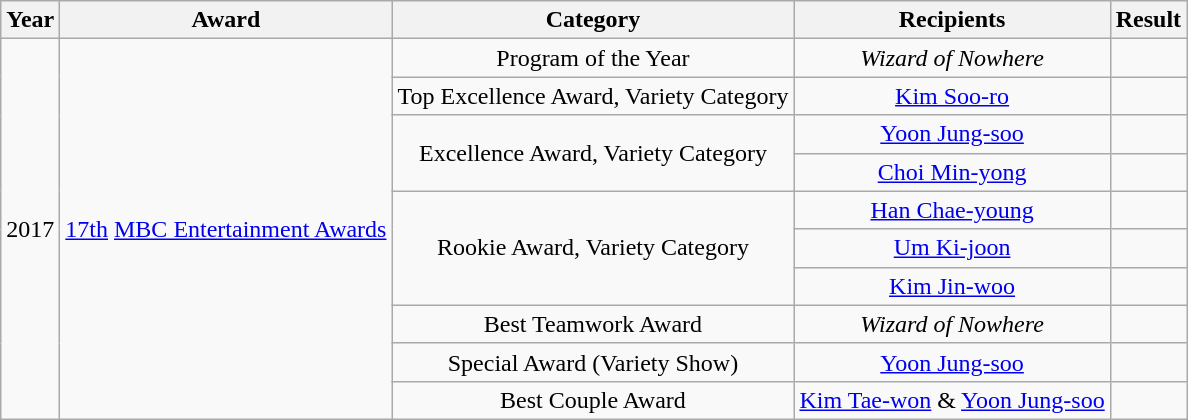<table class="wikitable" style="text-align:center">
<tr>
<th>Year</th>
<th>Award</th>
<th>Category</th>
<th>Recipients</th>
<th>Result</th>
</tr>
<tr>
<td rowspan=10>2017</td>
<td rowspan=10><a href='#'>17th</a> <a href='#'>MBC Entertainment Awards</a></td>
<td>Program of the Year</td>
<td><em>Wizard of Nowhere</em></td>
<td></td>
</tr>
<tr>
<td>Top Excellence Award, Variety Category</td>
<td><a href='#'>Kim Soo-ro</a></td>
<td></td>
</tr>
<tr>
<td rowspan=2>Excellence Award, Variety Category</td>
<td><a href='#'>Yoon Jung-soo</a></td>
<td></td>
</tr>
<tr>
<td><a href='#'>Choi Min-yong</a></td>
<td></td>
</tr>
<tr>
<td rowspan=3>Rookie Award, Variety Category</td>
<td><a href='#'>Han Chae-young</a></td>
<td></td>
</tr>
<tr>
<td><a href='#'>Um Ki-joon</a></td>
<td></td>
</tr>
<tr>
<td><a href='#'>Kim Jin-woo</a></td>
<td></td>
</tr>
<tr>
<td>Best Teamwork Award</td>
<td><em>Wizard of Nowhere</em></td>
<td></td>
</tr>
<tr>
<td>Special Award (Variety Show)</td>
<td><a href='#'>Yoon Jung-soo</a></td>
<td></td>
</tr>
<tr>
<td>Best Couple Award</td>
<td><a href='#'>Kim Tae-won</a> & <a href='#'>Yoon Jung-soo</a></td>
<td></td>
</tr>
</table>
